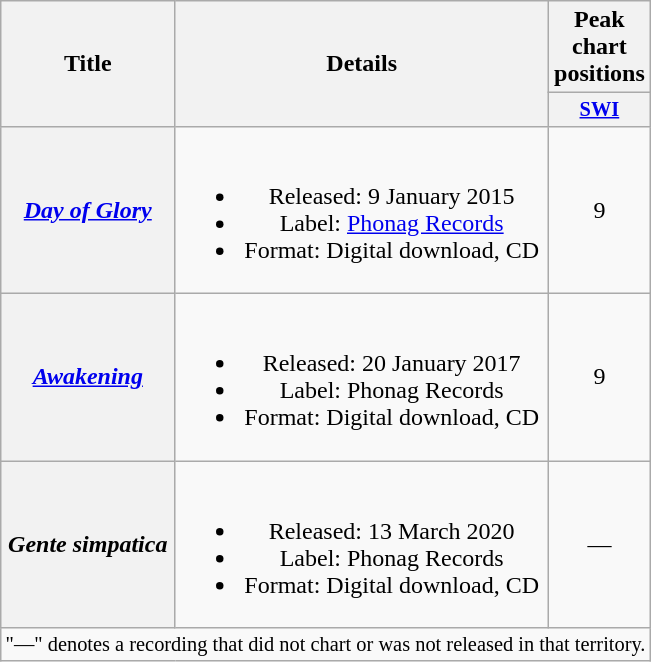<table class="wikitable plainrowheaders" style="text-align:center;">
<tr>
<th scope="col" rowspan="2">Title</th>
<th scope="col" rowspan="2">Details</th>
<th scope="col" colspan="1">Peak chart positions</th>
</tr>
<tr>
<th scope="col" style="width:3em;font-size:85%;"><a href='#'>SWI</a><br></th>
</tr>
<tr>
<th scope="row"><em><a href='#'>Day of Glory</a></em></th>
<td><br><ul><li>Released: 9 January 2015</li><li>Label: <a href='#'>Phonag Records</a></li><li>Format: Digital download, CD</li></ul></td>
<td>9</td>
</tr>
<tr>
<th scope="row"><em><a href='#'>Awakening</a></em></th>
<td><br><ul><li>Released: 20 January 2017</li><li>Label: Phonag Records</li><li>Format: Digital download, CD</li></ul></td>
<td>9</td>
</tr>
<tr>
<th scope="row"><em>Gente simpatica</em></th>
<td><br><ul><li>Released: 13 March 2020</li><li>Label: Phonag Records</li><li>Format: Digital download, CD</li></ul></td>
<td>—</td>
</tr>
<tr>
<td colspan="20" style="font-size:85%">"—" denotes a recording that did not chart or was not released in that territory.</td>
</tr>
</table>
